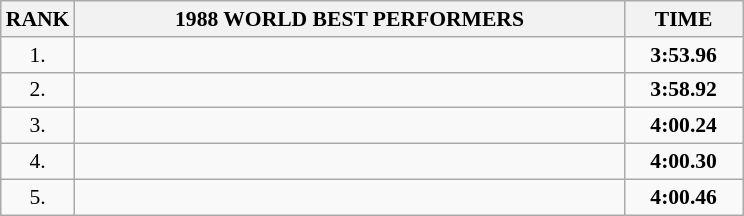<table class="wikitable" style="border-collapse: collapse; font-size: 90%;">
<tr>
<th>RANK</th>
<th align="center" style="width: 25em">1988 WORLD BEST PERFORMERS</th>
<th align="center" style="width: 5em">TIME</th>
</tr>
<tr>
<td align="center">1.</td>
<td></td>
<td align="center"><strong>3:53.96</strong></td>
</tr>
<tr>
<td align="center">2.</td>
<td></td>
<td align="center"><strong>3:58.92</strong></td>
</tr>
<tr>
<td align="center">3.</td>
<td></td>
<td align="center"><strong>4:00.24</strong></td>
</tr>
<tr>
<td align="center">4.</td>
<td></td>
<td align="center"><strong>4:00.30</strong></td>
</tr>
<tr>
<td align="center">5.</td>
<td></td>
<td align="center"><strong>4:00.46</strong></td>
</tr>
</table>
